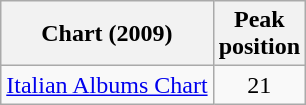<table class="wikitable">
<tr>
<th>Chart (2009)</th>
<th>Peak<br>position</th>
</tr>
<tr>
<td><a href='#'>Italian Albums Chart</a></td>
<td align="center">21</td>
</tr>
</table>
